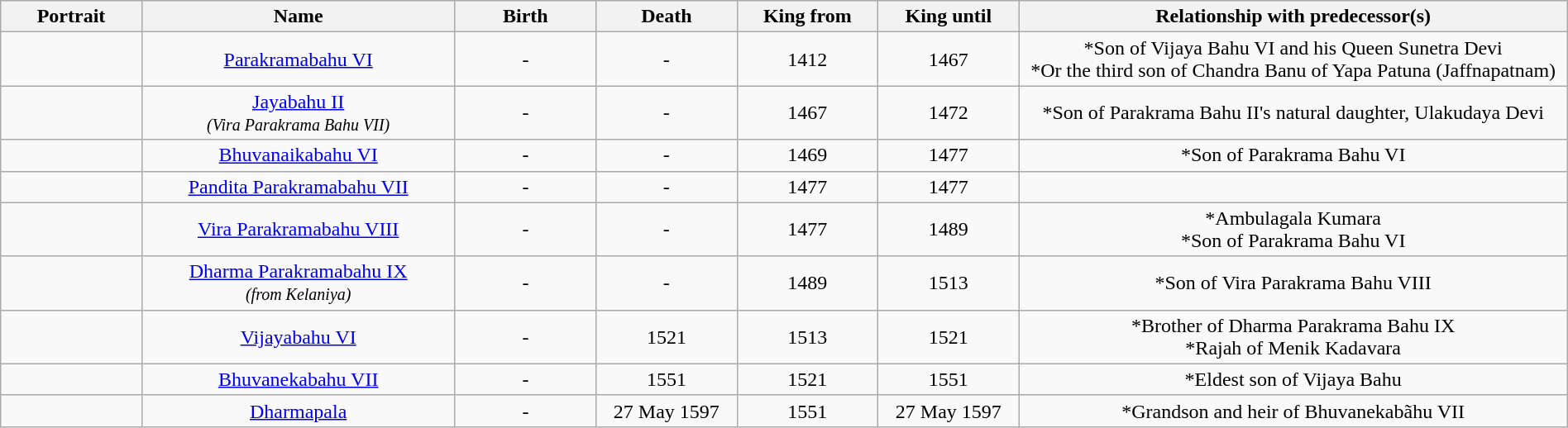<table width=100% class="wikitable">
<tr>
<th width=9%>Portrait</th>
<th width=20%>Name</th>
<th width=9%>Birth</th>
<th width=9%>Death</th>
<th width=9%>King from</th>
<th width=9%>King until</th>
<th width=35%>Relationship with predecessor(s)</th>
</tr>
<tr>
<td align="center"></td>
<td align="center"><a href='#'>Parakramabahu VI</a></td>
<td align="center">-</td>
<td align="center">-</td>
<td align="center">1412</td>
<td align="center">1467</td>
<td align="center">*Son of Vijaya Bahu VI and his Queen Sunetra Devi<br>*Or the third son of Chandra Banu of Yapa Patuna (Jaffnapatnam)</td>
</tr>
<tr>
<td align="center"></td>
<td align="center"><a href='#'>Jayabahu II</a><br><small><em>(Vira Parakrama Bahu VII)</em></small></td>
<td align="center">-</td>
<td align="center">-</td>
<td align="center">1467</td>
<td align="center">1472</td>
<td align="center">*Son of Parakrama Bahu II's natural daughter, Ulakudaya Devi</td>
</tr>
<tr>
<td align="center"></td>
<td align="center"><a href='#'>Bhuvanaikabahu VI</a></td>
<td align="center">-</td>
<td align="center">-</td>
<td align="center">1469</td>
<td align="center">1477</td>
<td align="center">*Son of Parakrama Bahu VI</td>
</tr>
<tr>
<td align="center"></td>
<td align="center"><a href='#'>Pandita Parakramabahu VII</a></td>
<td align="center">-</td>
<td align="center">-</td>
<td align="center">1477</td>
<td align="center">1477</td>
<td align="center"></td>
</tr>
<tr>
<td align="center"></td>
<td align="center"><a href='#'>Vira Parakramabahu VIII</a></td>
<td align="center">-</td>
<td align="center">-</td>
<td align="center">1477</td>
<td align="center">1489</td>
<td align="center">*Ambulagala Kumara<br>*Son of Parakrama Bahu VI</td>
</tr>
<tr>
<td align="center"></td>
<td align="center"><a href='#'>Dharma Parakramabahu IX</a><br><small><em>(from Kelaniya)</em></small></td>
<td align="center">-</td>
<td align="center">-</td>
<td align="center">1489</td>
<td align="center">1513</td>
<td align="center">*Son of Vira Parakrama Bahu VIII</td>
</tr>
<tr>
<td align="center"></td>
<td align="center"><a href='#'>Vijayabahu VI</a></td>
<td align="center">-</td>
<td align="center">1521</td>
<td align="center">1513</td>
<td align="center">1521</td>
<td align="center">*Brother of Dharma Parakrama Bahu IX<br>*Rajah of Menik Kadavara</td>
</tr>
<tr>
<td align="center"></td>
<td align="center"><a href='#'>Bhuvanekabahu VII</a></td>
<td align="center">-</td>
<td align="center">1551</td>
<td align="center">1521</td>
<td align="center">1551</td>
<td align="center">*Eldest son of Vijaya Bahu</td>
</tr>
<tr>
<td align="center"></td>
<td align="center"><a href='#'>Dharmapala</a></td>
<td align="center">-</td>
<td align="center">27 May 1597</td>
<td align="center">1551</td>
<td align="center">27 May 1597</td>
<td align="center">*Grandson and heir of Bhuvanekabãhu VII</td>
</tr>
</table>
